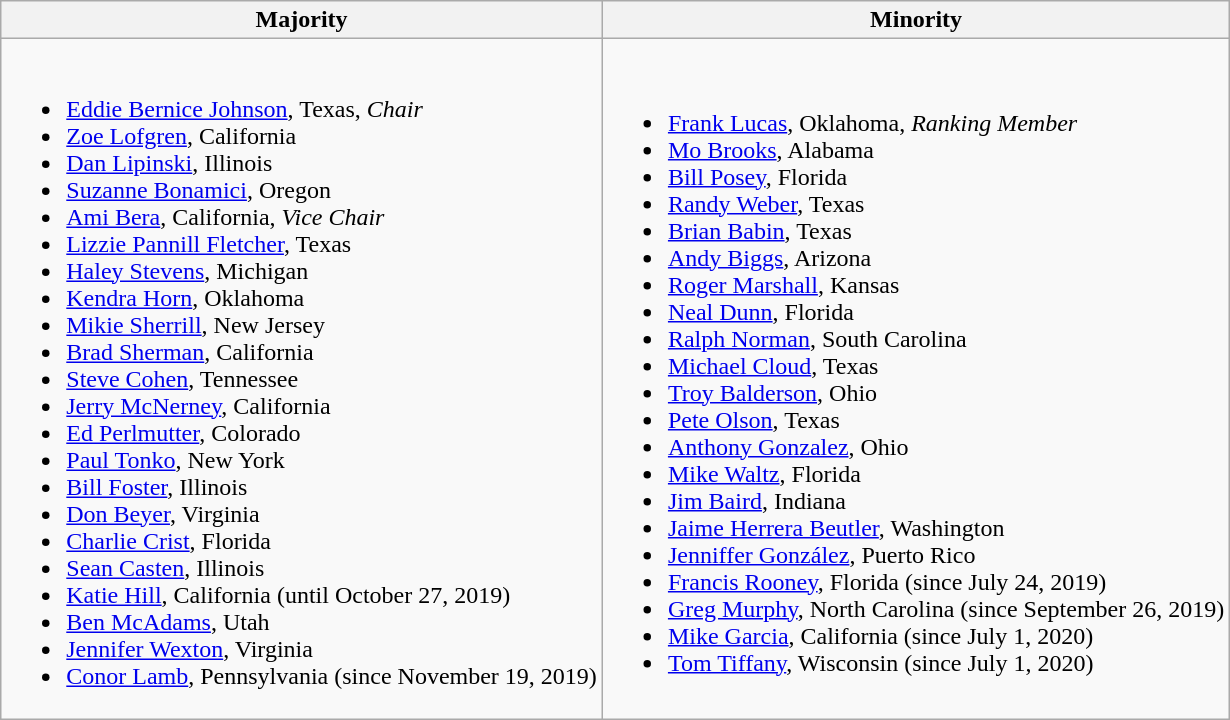<table class=wikitable>
<tr>
<th>Majority</th>
<th>Minority</th>
</tr>
<tr>
<td><br><ul><li><a href='#'>Eddie Bernice Johnson</a>, Texas, <em>Chair</em></li><li><a href='#'>Zoe Lofgren</a>, California</li><li><a href='#'>Dan Lipinski</a>, Illinois</li><li><a href='#'>Suzanne Bonamici</a>, Oregon</li><li><a href='#'>Ami Bera</a>, California, <em>Vice Chair</em></li><li><a href='#'>Lizzie Pannill Fletcher</a>, Texas</li><li><a href='#'>Haley Stevens</a>, Michigan</li><li><a href='#'>Kendra Horn</a>, Oklahoma</li><li><a href='#'>Mikie Sherrill</a>, New Jersey</li><li><a href='#'>Brad Sherman</a>, California</li><li><a href='#'>Steve Cohen</a>, Tennessee</li><li><a href='#'>Jerry McNerney</a>, California</li><li><a href='#'>Ed Perlmutter</a>, Colorado</li><li><a href='#'>Paul Tonko</a>, New York</li><li><a href='#'>Bill Foster</a>, Illinois</li><li><a href='#'>Don Beyer</a>, Virginia</li><li><a href='#'>Charlie Crist</a>, Florida</li><li><a href='#'>Sean Casten</a>, Illinois</li><li><a href='#'>Katie Hill</a>, California (until October 27, 2019)</li><li><a href='#'>Ben McAdams</a>, Utah</li><li><a href='#'>Jennifer Wexton</a>, Virginia</li><li><a href='#'>Conor Lamb</a>, Pennsylvania (since November 19, 2019)</li></ul></td>
<td><br><ul><li><a href='#'>Frank Lucas</a>, Oklahoma, <em>Ranking Member</em></li><li><a href='#'>Mo Brooks</a>, Alabama</li><li><a href='#'>Bill Posey</a>, Florida</li><li><a href='#'>Randy Weber</a>, Texas</li><li><a href='#'>Brian Babin</a>, Texas</li><li><a href='#'>Andy Biggs</a>, Arizona</li><li><a href='#'>Roger Marshall</a>, Kansas</li><li><a href='#'>Neal Dunn</a>, Florida</li><li><a href='#'>Ralph Norman</a>, South Carolina</li><li><a href='#'>Michael Cloud</a>, Texas</li><li><a href='#'>Troy Balderson</a>, Ohio</li><li><a href='#'>Pete Olson</a>, Texas</li><li><a href='#'>Anthony Gonzalez</a>, Ohio</li><li><a href='#'>Mike Waltz</a>, Florida</li><li><a href='#'>Jim Baird</a>, Indiana</li><li><a href='#'>Jaime Herrera Beutler</a>, Washington</li><li><a href='#'>Jenniffer González</a>, Puerto Rico</li><li><a href='#'>Francis Rooney</a>, Florida (since July 24, 2019)</li><li><a href='#'>Greg Murphy</a>, North Carolina (since September 26, 2019)</li><li><a href='#'>Mike Garcia</a>, California (since July 1, 2020)</li><li><a href='#'>Tom Tiffany</a>, Wisconsin (since July 1, 2020)</li></ul></td>
</tr>
</table>
